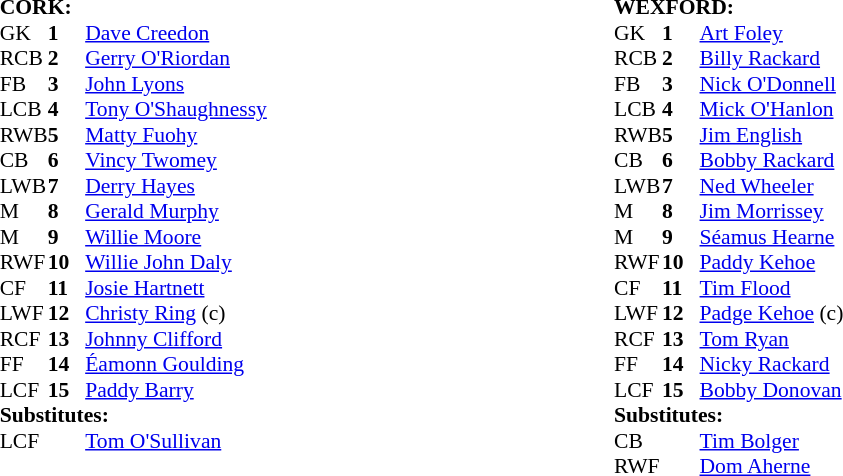<table width="100%">
<tr>
<td valign="top" width="50%"><br><table style="font-size: 90%" cellspacing="0" cellpadding="0" align=center>
<tr>
<td colspan="4"><strong>CORK:</strong></td>
</tr>
<tr>
<th width="25"></th>
<th width="25"></th>
</tr>
<tr>
<td>GK</td>
<td><strong>1</strong></td>
<td><a href='#'>Dave Creedon</a></td>
</tr>
<tr>
<td>RCB</td>
<td><strong>2</strong></td>
<td><a href='#'>Gerry O'Riordan</a></td>
</tr>
<tr>
<td>FB</td>
<td><strong>3</strong></td>
<td><a href='#'>John Lyons</a></td>
</tr>
<tr>
<td>LCB</td>
<td><strong>4</strong></td>
<td><a href='#'>Tony O'Shaughnessy</a></td>
</tr>
<tr>
<td>RWB</td>
<td><strong>5</strong></td>
<td><a href='#'>Matty Fuohy</a></td>
</tr>
<tr>
<td>CB</td>
<td><strong>6</strong></td>
<td><a href='#'>Vincy Twomey</a></td>
</tr>
<tr>
<td>LWB</td>
<td><strong>7</strong></td>
<td><a href='#'>Derry Hayes</a></td>
</tr>
<tr>
<td>M</td>
<td><strong>8</strong></td>
<td><a href='#'>Gerald Murphy</a></td>
</tr>
<tr>
<td>M</td>
<td><strong>9</strong></td>
<td><a href='#'>Willie Moore</a></td>
</tr>
<tr>
<td>RWF</td>
<td><strong>10</strong></td>
<td><a href='#'>Willie John Daly</a></td>
</tr>
<tr>
<td>CF</td>
<td><strong>11</strong></td>
<td><a href='#'>Josie Hartnett</a></td>
</tr>
<tr>
<td>LWF</td>
<td><strong>12</strong></td>
<td><a href='#'>Christy Ring</a> (c)</td>
</tr>
<tr>
<td>RCF</td>
<td><strong>13</strong></td>
<td><a href='#'>Johnny Clifford</a></td>
</tr>
<tr>
<td>FF</td>
<td><strong>14</strong></td>
<td><a href='#'>Éamonn Goulding</a></td>
</tr>
<tr>
<td>LCF</td>
<td><strong>15</strong></td>
<td><a href='#'>Paddy Barry</a></td>
</tr>
<tr>
<td colspan=4><strong>Substitutes:</strong></td>
</tr>
<tr>
<td>LCF</td>
<td></td>
<td><a href='#'>Tom O'Sullivan</a></td>
</tr>
</table>
</td>
<td valign="top"></td>
<td valign="top" width="50%"><br><table style="font-size: 90%" cellspacing="0" cellpadding="0">
<tr>
<td colspan="4"><strong>WEXFORD:</strong></td>
</tr>
<tr>
<th width="25"></th>
<th width="25"></th>
</tr>
<tr>
<td>GK</td>
<td><strong>1</strong></td>
<td><a href='#'>Art Foley</a></td>
</tr>
<tr>
<td>RCB</td>
<td><strong>2</strong></td>
<td><a href='#'>Billy Rackard</a></td>
</tr>
<tr>
<td>FB</td>
<td><strong>3</strong></td>
<td><a href='#'>Nick O'Donnell</a></td>
</tr>
<tr>
<td>LCB</td>
<td><strong>4</strong></td>
<td><a href='#'>Mick O'Hanlon</a></td>
</tr>
<tr>
<td>RWB</td>
<td><strong>5</strong></td>
<td><a href='#'>Jim English</a></td>
</tr>
<tr>
<td>CB</td>
<td><strong>6</strong></td>
<td><a href='#'>Bobby Rackard</a></td>
</tr>
<tr>
<td>LWB</td>
<td><strong>7</strong></td>
<td><a href='#'>Ned Wheeler</a></td>
</tr>
<tr>
<td>M</td>
<td><strong>8</strong></td>
<td><a href='#'>Jim Morrissey</a></td>
</tr>
<tr>
<td>M</td>
<td><strong>9</strong></td>
<td><a href='#'>Séamus Hearne</a></td>
</tr>
<tr>
<td>RWF</td>
<td><strong>10</strong></td>
<td><a href='#'>Paddy Kehoe</a></td>
</tr>
<tr>
<td>CF</td>
<td><strong>11</strong></td>
<td><a href='#'>Tim Flood</a></td>
</tr>
<tr>
<td>LWF</td>
<td><strong>12</strong></td>
<td><a href='#'>Padge Kehoe</a> (c)</td>
</tr>
<tr>
<td>RCF</td>
<td><strong>13</strong></td>
<td><a href='#'>Tom Ryan</a></td>
</tr>
<tr>
<td>FF</td>
<td><strong>14</strong></td>
<td><a href='#'>Nicky Rackard</a></td>
</tr>
<tr>
<td>LCF</td>
<td><strong>15</strong></td>
<td><a href='#'>Bobby Donovan</a></td>
</tr>
<tr>
<td colspan=4><strong>Substitutes:</strong></td>
</tr>
<tr>
<td>CB</td>
<td></td>
<td><a href='#'>Tim Bolger</a></td>
</tr>
<tr>
<td>RWF</td>
<td></td>
<td><a href='#'>Dom Aherne</a></td>
</tr>
</table>
</td>
</tr>
</table>
